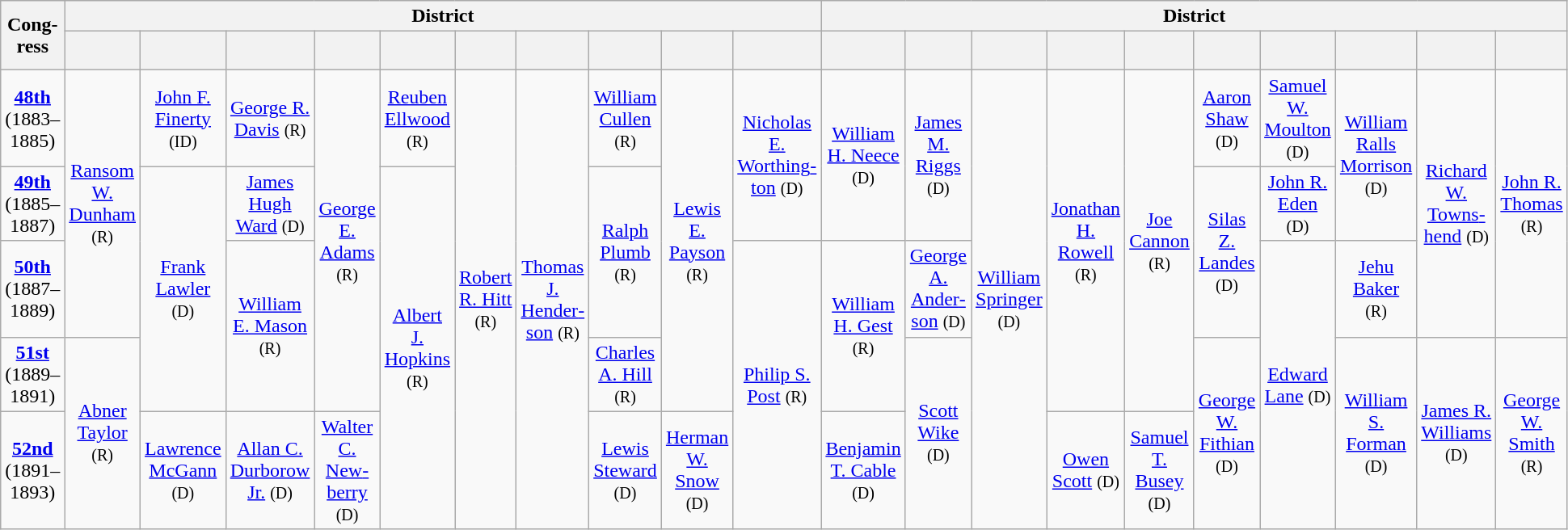<table class=wikitable style="text-align:center">
<tr>
<th rowspan=2>Cong­ress</th>
<th colspan=10>District</th>
<th colspan=10>District</th>
</tr>
<tr style="height:2em">
<th></th>
<th></th>
<th></th>
<th></th>
<th></th>
<th></th>
<th></th>
<th></th>
<th></th>
<th></th>
<th></th>
<th></th>
<th></th>
<th></th>
<th></th>
<th></th>
<th></th>
<th></th>
<th></th>
<th></th>
</tr>
<tr style="height:2em">
<td><strong><a href='#'>48th</a></strong> (1883–1885)</td>
<td rowspan=3 ><a href='#'>Ransom W. Dunham</a> <small>(R)</small></td>
<td><a href='#'>John F. Finerty</a> <small>(ID)</small></td>
<td><a href='#'>George R. Davis</a> <small>(R)</small></td>
<td rowspan=4 ><a href='#'>George E. Adams</a> <small>(R)</small></td>
<td><a href='#'>Reuben Ellwood</a> <small>(R)</small></td>
<td rowspan=5 ><a href='#'>Robert R. Hitt</a> <small>(R)</small></td>
<td rowspan=5 ><a href='#'>Thomas J.<br>Hender­son</a> <small>(R)</small></td>
<td><a href='#'>William Cullen</a> <small>(R)</small></td>
<td rowspan=4 ><a href='#'>Lewis E. Payson</a> <small>(R)</small></td>
<td rowspan=2 ><a href='#'>Nicholas E. Worthing­ton</a> <small>(D)</small></td>
<td rowspan=2 ><a href='#'>William H. Neece</a> <small>(D)</small></td>
<td rowspan=2 ><a href='#'>James M. Riggs</a> <small>(D)</small></td>
<td rowspan=5 ><a href='#'>William Springer</a> <small>(D)</small></td>
<td rowspan=4 ><a href='#'>Jonathan H. Rowell</a> <small>(R)</small></td>
<td rowspan=4 ><a href='#'>Joe Cannon</a> <small>(R)</small></td>
<td><a href='#'>Aaron Shaw</a> <small>(D)</small></td>
<td><a href='#'>Samuel W. Moulton</a> <small>(D)</small></td>
<td rowspan=2 ><a href='#'>William Ralls Morrison</a> <small>(D)</small></td>
<td rowspan=3 ><a href='#'>Richard W. Towns­hend</a> <small>(D)</small></td>
<td rowspan=3 ><a href='#'>John R. Thomas</a> <small>(R)</small></td>
</tr>
<tr style="height:2em">
<td><strong><a href='#'>49th</a></strong> (1885–1887)</td>
<td rowspan=3 ><a href='#'>Frank Lawler</a> <small>(D)</small></td>
<td><a href='#'>James Hugh Ward</a> <small>(D)</small></td>
<td rowspan=4 ><a href='#'>Albert J. Hopkins</a> <small>(R)</small></td>
<td rowspan=2 ><a href='#'>Ralph Plumb</a> <small>(R)</small></td>
<td rowspan=2 ><a href='#'>Silas Z. Landes</a> <small>(D)</small></td>
<td><a href='#'>John R. Eden</a> <small>(D)</small></td>
</tr>
<tr style="height:2em">
<td><strong><a href='#'>50th</a></strong> (1887–1889)</td>
<td rowspan=2 ><a href='#'>William E. Mason</a> <small>(R)</small></td>
<td rowspan=3 ><a href='#'>Philip S. Post</a> <small>(R)</small></td>
<td rowspan=2 ><a href='#'>William H. Gest</a> <small>(R)</small></td>
<td><a href='#'>George A. Ander­son</a> <small>(D)</small></td>
<td rowspan=3 ><a href='#'>Edward Lane</a> <small>(D)</small></td>
<td><a href='#'>Jehu Baker</a> <small>(R)</small></td>
</tr>
<tr style="height:2em">
<td><strong><a href='#'>51st</a></strong> (1889–1891)</td>
<td rowspan=2 ><a href='#'>Abner Taylor</a> <small>(R)</small></td>
<td><a href='#'>Charles A. Hill</a> <small>(R)</small></td>
<td rowspan=2 ><a href='#'>Scott Wike</a> <small>(D)</small></td>
<td rowspan=2 ><a href='#'>George W. Fithian</a> <small>(D)</small></td>
<td rowspan=2 ><a href='#'>William S. Forman</a> <small>(D)</small></td>
<td rowspan=2 ><a href='#'>James R. Williams</a> <small>(D)</small></td>
<td rowspan=2 ><a href='#'>George W. Smith</a> <small>(R)</small></td>
</tr>
<tr style="height:2em">
<td><strong><a href='#'>52nd</a></strong> (1891–1893)</td>
<td><a href='#'>Lawrence McGann</a> <small>(D)</small></td>
<td><a href='#'>Allan C. Durborow Jr.</a> <small>(D)</small></td>
<td><a href='#'>Walter C. New­berry</a> <small>(D)</small></td>
<td><a href='#'>Lewis Steward</a> <small>(D)</small></td>
<td><a href='#'>Herman W. Snow</a> <small>(D)</small></td>
<td><a href='#'>Benjamin T. Cable</a> <small>(D)</small></td>
<td><a href='#'>Owen Scott</a> <small>(D)</small></td>
<td><a href='#'>Samuel T. Busey</a> <small>(D)</small></td>
</tr>
</table>
